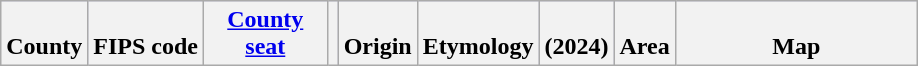<table class="wikitable sortable"  style="margin:auto; border:#88a; padding:5px; text-align:center;">
<tr style="background: #ccf;">
<th style="vertical-align: bottom;">County</th>
<th style="vertical-align: bottom;">FIPS code</th>
<th style="vertical-align: bottom; width: 75px;"><a href='#'>County seat</a></th>
<th style="vertical-align: bottom;"></th>
<th style="vertical-align:bottom;">Origin</th>
<th style="vertical-align:bottom;" class="unsortable">Etymology</th>
<th style="vertical-align: bottom;"><br>(2024)</th>
<th style="vertical-align: bottom;">Area</th>
<th style="vertical-align: bottom; width: 154px;" class="unsortable">Map<br>


































































































</th>
</tr>
</table>
